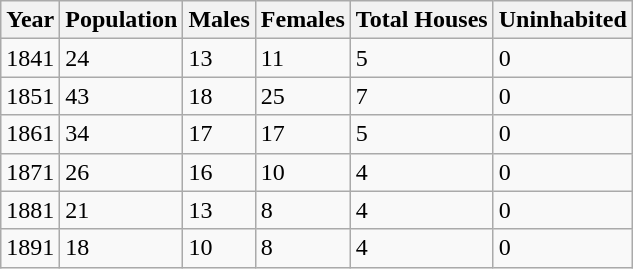<table class="wikitable">
<tr>
<th>Year</th>
<th>Population</th>
<th>Males</th>
<th>Females</th>
<th>Total Houses</th>
<th>Uninhabited</th>
</tr>
<tr>
<td>1841</td>
<td>24</td>
<td>13</td>
<td>11</td>
<td>5</td>
<td>0</td>
</tr>
<tr>
<td>1851</td>
<td>43</td>
<td>18</td>
<td>25</td>
<td>7</td>
<td>0</td>
</tr>
<tr>
<td>1861</td>
<td>34</td>
<td>17</td>
<td>17</td>
<td>5</td>
<td>0</td>
</tr>
<tr>
<td>1871</td>
<td>26</td>
<td>16</td>
<td>10</td>
<td>4</td>
<td>0</td>
</tr>
<tr>
<td>1881</td>
<td>21</td>
<td>13</td>
<td>8</td>
<td>4</td>
<td>0</td>
</tr>
<tr>
<td>1891</td>
<td>18</td>
<td>10</td>
<td>8</td>
<td>4</td>
<td>0</td>
</tr>
</table>
